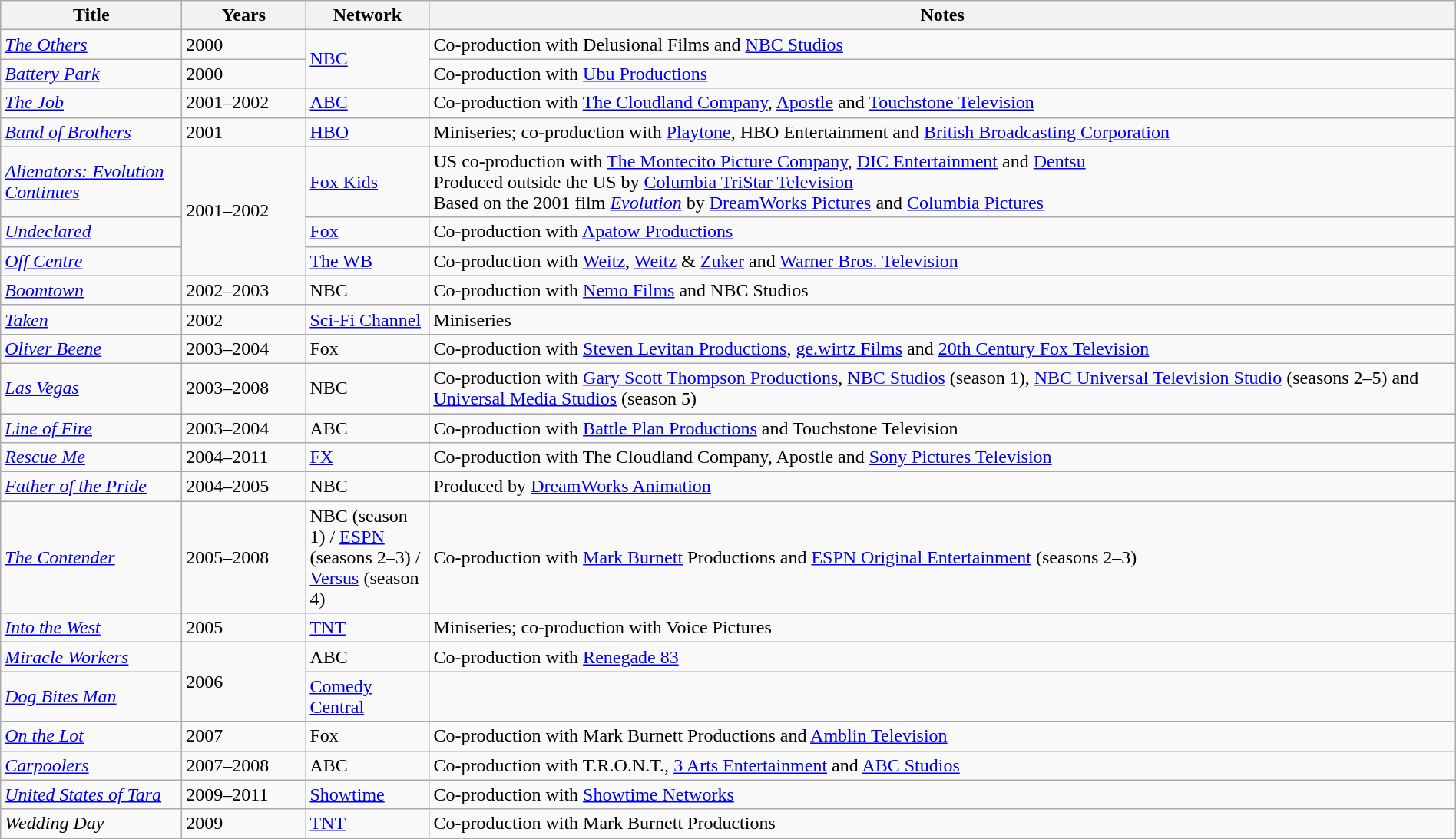<table class="wikitable sortable" style="width:100%;">
<tr>
<th style="width:150px;">Title</th>
<th style="width:100px;">Years</th>
<th style="width:100px;">Network</th>
<th>Notes</th>
</tr>
<tr>
<td><em><a href='#'>The Others</a></em></td>
<td>2000</td>
<td rowspan="2"><a href='#'>NBC</a></td>
<td>Co-production with Delusional Films and <a href='#'>NBC Studios</a></td>
</tr>
<tr>
<td><em><a href='#'>Battery Park</a></em></td>
<td>2000</td>
<td>Co-production with <a href='#'>Ubu Productions</a></td>
</tr>
<tr>
<td><em><a href='#'>The Job</a></em></td>
<td>2001–2002</td>
<td><a href='#'>ABC</a></td>
<td>Co-production with <a href='#'>The Cloudland Company</a>, <a href='#'>Apostle</a> and <a href='#'>Touchstone Television</a></td>
</tr>
<tr>
<td><em><a href='#'>Band of Brothers</a></em></td>
<td>2001</td>
<td><a href='#'>HBO</a></td>
<td>Miniseries; co-production with <a href='#'>Playtone</a>, HBO Entertainment and <a href='#'>British Broadcasting Corporation</a></td>
</tr>
<tr>
<td><em><a href='#'>Alienators: Evolution Continues</a></em></td>
<td rowspan="3">2001–2002</td>
<td><a href='#'>Fox Kids</a></td>
<td>US co-production with <a href='#'>The Montecito Picture Company</a>, <a href='#'>DIC Entertainment</a> and <a href='#'>Dentsu</a><br>Produced outside the US by <a href='#'>Columbia TriStar Television</a><br>Based on the 2001 film <em><a href='#'>Evolution</a></em> by <a href='#'>DreamWorks Pictures</a> and <a href='#'>Columbia Pictures</a></td>
</tr>
<tr>
<td><em><a href='#'>Undeclared</a></em></td>
<td><a href='#'>Fox</a></td>
<td>Co-production with <a href='#'>Apatow Productions</a></td>
</tr>
<tr>
<td><em><a href='#'>Off Centre</a></em></td>
<td><a href='#'>The WB</a></td>
<td>Co-production with <a href='#'>Weitz</a>, <a href='#'>Weitz</a> & <a href='#'>Zuker</a> and <a href='#'>Warner Bros. Television</a></td>
</tr>
<tr>
<td><em><a href='#'>Boomtown</a></em></td>
<td>2002–2003</td>
<td>NBC</td>
<td>Co-production with <a href='#'>Nemo Films</a> and NBC Studios</td>
</tr>
<tr>
<td><em><a href='#'>Taken</a></em></td>
<td>2002</td>
<td><a href='#'>Sci-Fi Channel</a></td>
<td>Miniseries</td>
</tr>
<tr>
<td><em><a href='#'>Oliver Beene</a></em></td>
<td>2003–2004</td>
<td>Fox</td>
<td>Co-production with <a href='#'>Steven Levitan Productions</a>, <a href='#'>ge.wirtz Films</a> and <a href='#'>20th Century Fox Television</a></td>
</tr>
<tr>
<td><em><a href='#'>Las Vegas</a></em></td>
<td>2003–2008</td>
<td>NBC</td>
<td>Co-production with <a href='#'>Gary Scott Thompson Productions</a>, <a href='#'>NBC Studios</a> (season 1), <a href='#'>NBC Universal Television Studio</a> (seasons 2–5) and <a href='#'>Universal Media Studios</a> (season 5)</td>
</tr>
<tr>
<td><em><a href='#'>Line of Fire</a></em></td>
<td>2003–2004</td>
<td>ABC</td>
<td>Co-production with <a href='#'>Battle Plan Productions</a> and Touchstone Television</td>
</tr>
<tr>
<td><em><a href='#'>Rescue Me</a></em></td>
<td>2004–2011</td>
<td><a href='#'>FX</a></td>
<td>Co-production with The Cloudland Company, Apostle and <a href='#'>Sony Pictures Television</a></td>
</tr>
<tr>
<td><em><a href='#'>Father of the Pride</a></em></td>
<td>2004–2005</td>
<td>NBC</td>
<td>Produced by <a href='#'>DreamWorks Animation</a></td>
</tr>
<tr>
<td><em><a href='#'>The Contender</a></em></td>
<td>2005–2008</td>
<td>NBC (season 1) / <a href='#'>ESPN</a> (seasons 2–3) / <a href='#'>Versus</a> (season 4)</td>
<td>Co-production with <a href='#'>Mark Burnett</a> Productions and <a href='#'>ESPN Original Entertainment</a> (seasons 2–3)</td>
</tr>
<tr>
<td><em><a href='#'>Into the West</a></em></td>
<td>2005</td>
<td><a href='#'>TNT</a></td>
<td>Miniseries; co-production with Voice Pictures</td>
</tr>
<tr>
<td><em><a href='#'>Miracle Workers</a></em></td>
<td rowspan="2">2006</td>
<td>ABC</td>
<td>Co-production with <a href='#'>Renegade 83</a></td>
</tr>
<tr>
<td><em><a href='#'>Dog Bites Man</a></em></td>
<td><a href='#'>Comedy Central</a></td>
<td></td>
</tr>
<tr>
<td><em><a href='#'>On the Lot</a></em></td>
<td>2007</td>
<td>Fox</td>
<td>Co-production with Mark Burnett Productions and <a href='#'>Amblin Television</a></td>
</tr>
<tr>
<td><em><a href='#'>Carpoolers</a></em></td>
<td>2007–2008</td>
<td>ABC</td>
<td>Co-production with T.R.O.N.T., <a href='#'>3 Arts Entertainment</a> and <a href='#'>ABC Studios</a></td>
</tr>
<tr>
<td><em><a href='#'>United States of Tara</a></em></td>
<td>2009–2011</td>
<td><a href='#'>Showtime</a></td>
<td>Co-production with <a href='#'>Showtime Networks</a></td>
</tr>
<tr>
<td><em>Wedding Day</em></td>
<td>2009</td>
<td><a href='#'>TNT</a></td>
<td>Co-production with Mark Burnett Productions</td>
</tr>
</table>
